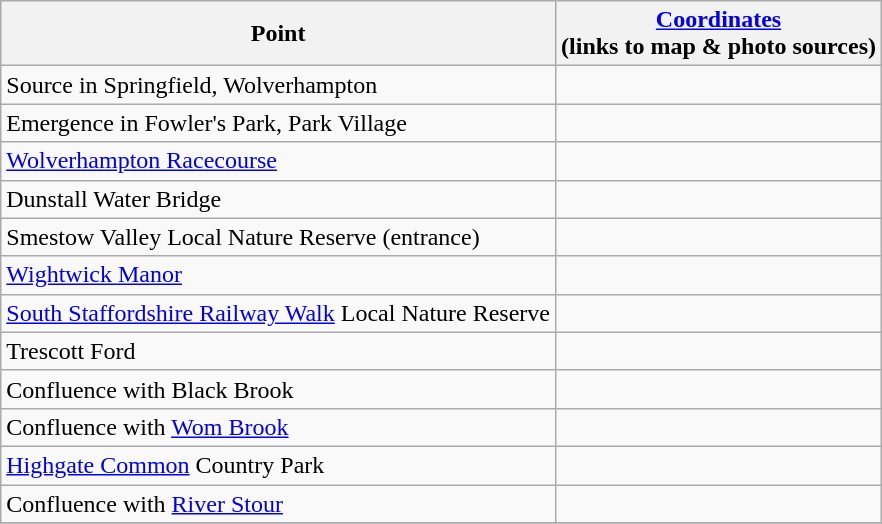<table class="wikitable">
<tr>
<th>Point</th>
<th><a href='#'>Coordinates</a><br>(links to map & photo sources)</th>
</tr>
<tr>
<td>Source in Springfield, Wolverhampton</td>
<td></td>
</tr>
<tr>
<td>Emergence in Fowler's Park, Park Village</td>
<td></td>
</tr>
<tr>
<td><a href='#'>Wolverhampton Racecourse</a></td>
<td></td>
</tr>
<tr>
<td>Dunstall Water Bridge</td>
<td></td>
</tr>
<tr>
<td>Smestow Valley Local Nature Reserve (entrance)</td>
<td></td>
</tr>
<tr>
<td><a href='#'>Wightwick Manor</a></td>
<td></td>
</tr>
<tr>
<td><a href='#'>South Staffordshire Railway Walk</a> Local Nature Reserve</td>
<td></td>
</tr>
<tr>
<td>Trescott Ford</td>
<td></td>
</tr>
<tr>
<td>Confluence with Black Brook</td>
<td></td>
</tr>
<tr>
<td>Confluence with <a href='#'>Wom Brook</a></td>
<td></td>
</tr>
<tr>
<td><a href='#'>Highgate Common</a> Country Park</td>
<td></td>
</tr>
<tr>
<td>Confluence with <a href='#'>River Stour</a></td>
<td></td>
</tr>
<tr>
</tr>
</table>
